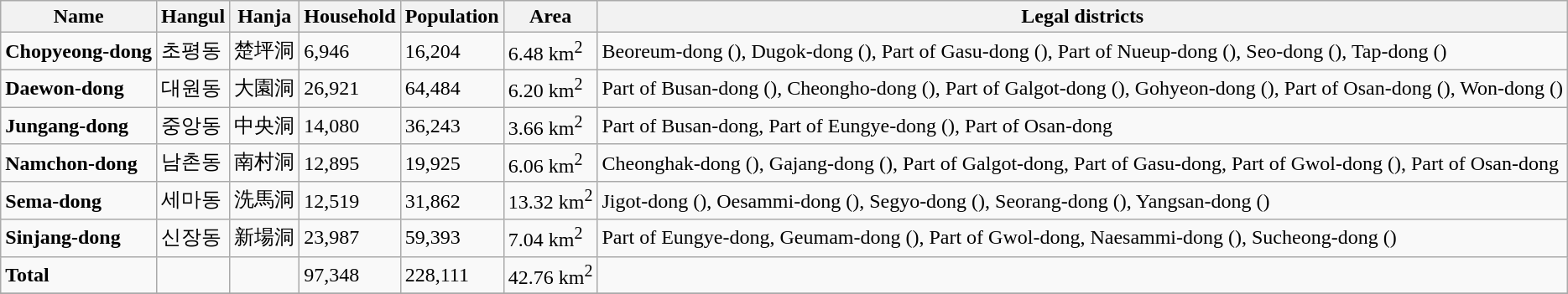<table class="wikitable sortable">
<tr>
<th>Name</th>
<th>Hangul</th>
<th>Hanja</th>
<th>Household</th>
<th>Population</th>
<th>Area</th>
<th>Legal districts</th>
</tr>
<tr>
<td><strong>Chopyeong-dong</strong></td>
<td>초평동</td>
<td>楚坪洞</td>
<td>6,946</td>
<td>16,204</td>
<td>6.48 km<sup>2</sup></td>
<td>Beoreum-dong (), Dugok-dong (), Part of Gasu-dong (), Part of Nueup-dong (), Seo-dong (), Tap-dong ()</td>
</tr>
<tr>
<td><strong>Daewon-dong</strong></td>
<td>대원동</td>
<td>大園洞</td>
<td>26,921</td>
<td>64,484</td>
<td>6.20 km<sup>2</sup></td>
<td>Part of Busan-dong (), Cheongho-dong (), Part of Galgot-dong (), Gohyeon-dong (), Part of Osan-dong (), Won-dong ()</td>
</tr>
<tr>
<td><strong>Jungang-dong</strong></td>
<td>중앙동</td>
<td>中央洞</td>
<td>14,080</td>
<td>36,243</td>
<td>3.66 km<sup>2</sup></td>
<td>Part of Busan-dong, Part of Eungye-dong (), Part of Osan-dong</td>
</tr>
<tr>
<td><strong>Namchon-dong</strong></td>
<td>남촌동</td>
<td>南村洞</td>
<td>12,895</td>
<td>19,925</td>
<td>6.06 km<sup>2</sup></td>
<td>Cheonghak-dong (), Gajang-dong (), Part of Galgot-dong, Part of Gasu-dong, Part of Gwol-dong (), Part of Osan-dong</td>
</tr>
<tr>
<td><strong>Sema-dong</strong></td>
<td>세마동</td>
<td>洗馬洞</td>
<td>12,519</td>
<td>31,862</td>
<td>13.32 km<sup>2</sup></td>
<td>Jigot-dong (), Oesammi-dong (), Segyo-dong (), Seorang-dong (), Yangsan-dong ()</td>
</tr>
<tr>
<td><strong>Sinjang-dong</strong></td>
<td>신장동</td>
<td>新場洞</td>
<td>23,987</td>
<td>59,393</td>
<td>7.04 km<sup>2</sup></td>
<td>Part of Eungye-dong, Geumam-dong (), Part of Gwol-dong, Naesammi-dong (), Sucheong-dong ()</td>
</tr>
<tr>
<td><strong>Total</strong></td>
<td></td>
<td></td>
<td>97,348</td>
<td>228,111</td>
<td>42.76 km<sup>2</sup></td>
<td></td>
</tr>
<tr>
</tr>
</table>
